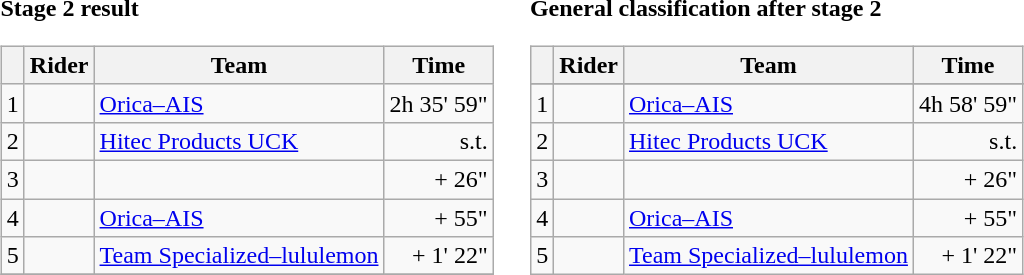<table>
<tr>
<td><strong>Stage 2 result</strong><br><table class="wikitable">
<tr>
<th></th>
<th>Rider</th>
<th>Team</th>
<th>Time</th>
</tr>
<tr>
<td>1</td>
<td></td>
<td><a href='#'>Orica–AIS</a></td>
<td align="right">2h 35' 59"</td>
</tr>
<tr>
<td>2</td>
<td></td>
<td><a href='#'>Hitec Products UCK</a></td>
<td align="right">s.t.</td>
</tr>
<tr>
<td>3</td>
<td> </td>
<td></td>
<td align="right">+ 26"</td>
</tr>
<tr>
<td>4</td>
<td></td>
<td><a href='#'>Orica–AIS</a></td>
<td align="right">+ 55"</td>
</tr>
<tr>
<td>5</td>
<td></td>
<td><a href='#'>Team Specialized–lululemon</a></td>
<td align="right">+ 1' 22"</td>
</tr>
<tr>
</tr>
</table>
</td>
<td></td>
<td><strong>General classification after stage 2</strong><br><table class="wikitable">
<tr>
<th></th>
<th>Rider</th>
<th>Team</th>
<th>Time</th>
</tr>
<tr>
</tr>
<tr>
<td>1</td>
<td></td>
<td><a href='#'>Orica–AIS</a></td>
<td align="right">4h 58' 59"</td>
</tr>
<tr>
<td>2</td>
<td></td>
<td><a href='#'>Hitec Products UCK</a></td>
<td align="right">s.t.</td>
</tr>
<tr>
<td>3</td>
<td> </td>
<td></td>
<td align="right">+ 26"</td>
</tr>
<tr>
<td>4</td>
<td></td>
<td><a href='#'>Orica–AIS</a></td>
<td align="right">+ 55"</td>
</tr>
<tr>
<td>5</td>
<td></td>
<td><a href='#'>Team Specialized–lululemon</a></td>
<td align="right">+ 1' 22"</td>
</tr>
</table>
</td>
</tr>
</table>
